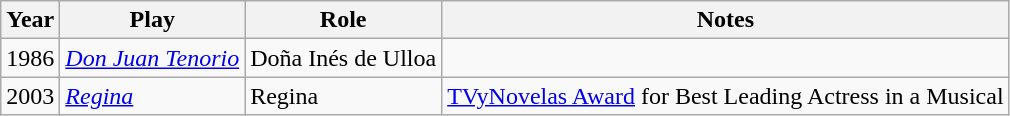<table class="wikitable">
<tr>
<th>Year</th>
<th>Play</th>
<th>Role</th>
<th>Notes</th>
</tr>
<tr>
<td>1986</td>
<td><em><a href='#'>Don Juan Tenorio</a></em></td>
<td>Doña Inés de Ulloa</td>
<td></td>
</tr>
<tr>
<td>2003</td>
<td><em><a href='#'>Regina</a></em></td>
<td>Regina</td>
<td><a href='#'>TVyNovelas Award</a> for Best Leading Actress in a Musical</td>
</tr>
</table>
